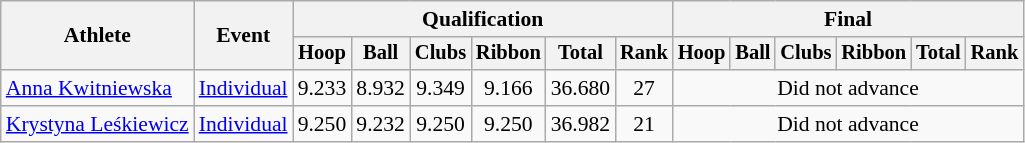<table class=wikitable style="font-size:90%">
<tr>
<th rowspan=2>Athlete</th>
<th rowspan=2>Event</th>
<th colspan=6>Qualification</th>
<th colspan=6>Final</th>
</tr>
<tr style="font-size:95%">
<th>Hoop</th>
<th>Ball</th>
<th>Clubs</th>
<th>Ribbon</th>
<th>Total</th>
<th>Rank</th>
<th>Hoop</th>
<th>Ball</th>
<th>Clubs</th>
<th>Ribbon</th>
<th>Total</th>
<th>Rank</th>
</tr>
<tr align=center>
<td align=left><a href='#'>Anna Kwitniewska</a></td>
<td align=left><a href='#'>Individual</a></td>
<td>9.233</td>
<td>8.932</td>
<td>9.349</td>
<td>9.166</td>
<td>36.680</td>
<td>27</td>
<td colspan=6>Did not advance</td>
</tr>
<tr align=center>
<td align=left><a href='#'>Krystyna Leśkiewicz</a></td>
<td align=left><a href='#'>Individual</a></td>
<td>9.250</td>
<td>9.232</td>
<td>9.250</td>
<td>9.250</td>
<td>36.982</td>
<td>21</td>
<td colspan=6>Did not advance</td>
</tr>
</table>
